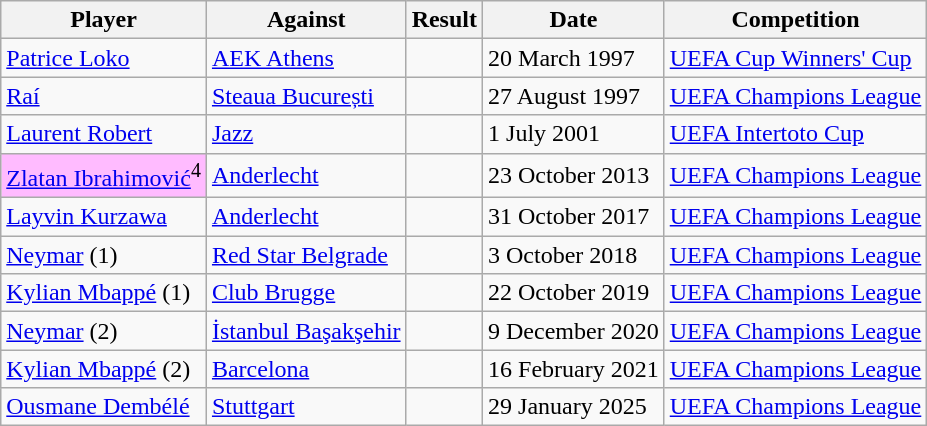<table class="wikitable sortable">
<tr>
<th>Player</th>
<th>Against</th>
<th>Result</th>
<th>Date</th>
<th>Competition</th>
</tr>
<tr>
<td> <a href='#'>Patrice Loko</a></td>
<td> <a href='#'>AEK Athens</a></td>
<td></td>
<td>20 March 1997</td>
<td><a href='#'>UEFA Cup Winners' Cup</a></td>
</tr>
<tr>
<td> <a href='#'>Raí</a></td>
<td> <a href='#'>Steaua București</a></td>
<td></td>
<td>27 August 1997</td>
<td><a href='#'>UEFA Champions League</a></td>
</tr>
<tr>
<td> <a href='#'>Laurent Robert</a></td>
<td> <a href='#'>Jazz</a></td>
<td></td>
<td>1 July 2001</td>
<td><a href='#'>UEFA Intertoto Cup</a></td>
</tr>
<tr>
<td style="background:#FFBBFF"> <a href='#'>Zlatan Ibrahimović</a><sup>4</sup></td>
<td> <a href='#'>Anderlecht</a></td>
<td></td>
<td>23 October 2013</td>
<td><a href='#'>UEFA Champions League</a></td>
</tr>
<tr>
<td> <a href='#'>Layvin Kurzawa</a></td>
<td> <a href='#'>Anderlecht</a></td>
<td></td>
<td>31 October 2017</td>
<td><a href='#'>UEFA Champions League</a></td>
</tr>
<tr>
<td> <a href='#'>Neymar</a> (1)</td>
<td> <a href='#'>Red Star Belgrade</a></td>
<td></td>
<td>3 October 2018</td>
<td><a href='#'>UEFA Champions League</a></td>
</tr>
<tr>
<td> <a href='#'>Kylian Mbappé</a> (1)</td>
<td> <a href='#'>Club Brugge</a></td>
<td></td>
<td>22 October 2019</td>
<td><a href='#'>UEFA Champions League</a></td>
</tr>
<tr>
<td> <a href='#'>Neymar</a> (2)</td>
<td> <a href='#'>İstanbul Başakşehir</a></td>
<td></td>
<td>9 December 2020</td>
<td><a href='#'>UEFA Champions League</a></td>
</tr>
<tr>
<td> <a href='#'>Kylian Mbappé</a> (2)</td>
<td> <a href='#'>Barcelona</a></td>
<td></td>
<td>16 February 2021</td>
<td><a href='#'>UEFA Champions League</a></td>
</tr>
<tr>
<td> <a href='#'>Ousmane Dembélé</a></td>
<td> <a href='#'>Stuttgart</a></td>
<td></td>
<td>29 January 2025</td>
<td><a href='#'>UEFA Champions League</a></td>
</tr>
</table>
